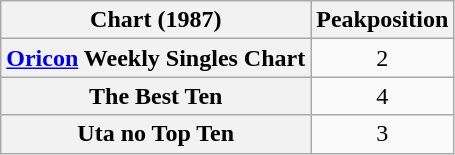<table class="wikitable plainrowheaders" style="text-align:center;">
<tr>
<th>Chart (1987)</th>
<th>Peakposition</th>
</tr>
<tr>
<th scope="row"><a href='#'>Oricon</a> Weekly Singles Chart</th>
<td>2</td>
</tr>
<tr>
<th scope="row">The Best Ten</th>
<td>4</td>
</tr>
<tr>
<th scope="row">Uta no Top Ten</th>
<td>3</td>
</tr>
</table>
